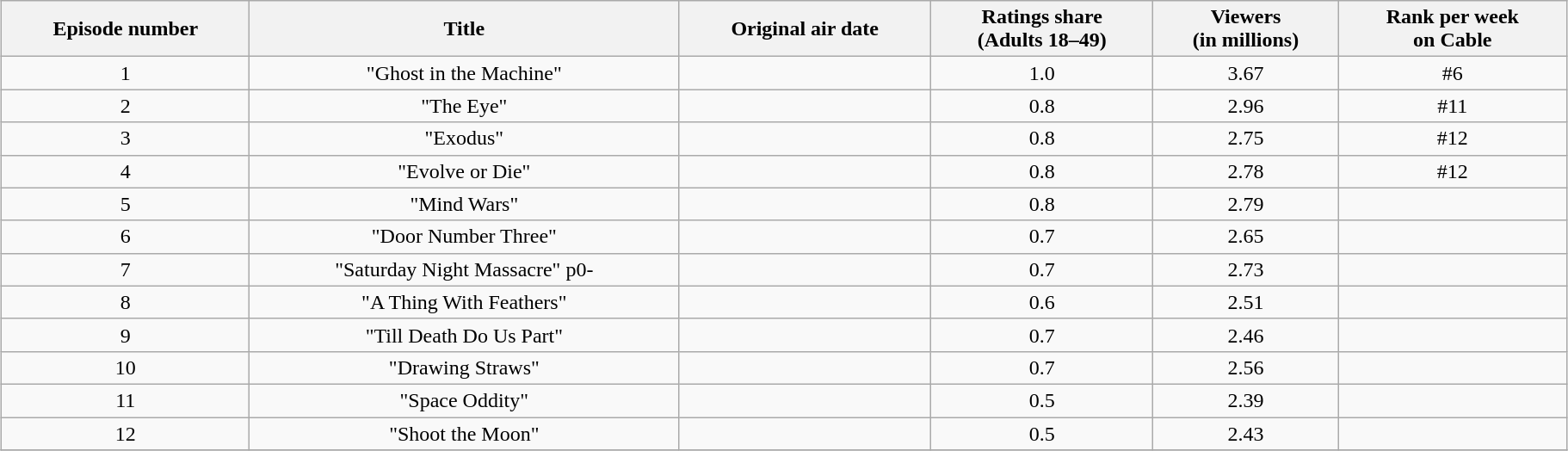<table class="wikitable" style="text-align:center; width: 96%; margin-left: auto; margin-right: auto;">
<tr>
<th>Episode number</th>
<th>Title</th>
<th>Original air date</th>
<th>Ratings share<br>(Adults 18–49)</th>
<th>Viewers<br>(in millions)</th>
<th>Rank per week<br>on Cable</th>
</tr>
<tr>
<td>1</td>
<td>"Ghost in the Machine"</td>
<td></td>
<td>1.0</td>
<td>3.67</td>
<td>#6</td>
</tr>
<tr>
<td>2</td>
<td>"The Eye"</td>
<td></td>
<td>0.8</td>
<td>2.96</td>
<td>#11</td>
</tr>
<tr>
<td>3</td>
<td>"Exodus"</td>
<td></td>
<td>0.8</td>
<td>2.75</td>
<td>#12</td>
</tr>
<tr>
<td>4</td>
<td>"Evolve or Die"</td>
<td></td>
<td>0.8</td>
<td>2.78</td>
<td>#12</td>
</tr>
<tr>
<td>5</td>
<td>"Mind Wars"</td>
<td></td>
<td>0.8</td>
<td>2.79</td>
<td></td>
</tr>
<tr>
<td>6</td>
<td>"Door Number Three"</td>
<td></td>
<td>0.7</td>
<td>2.65</td>
<td></td>
</tr>
<tr>
<td>7</td>
<td>"Saturday Night Massacre"   p0-</td>
<td></td>
<td>0.7</td>
<td>2.73</td>
<td></td>
</tr>
<tr>
<td>8</td>
<td>"A Thing With Feathers"</td>
<td></td>
<td>0.6</td>
<td>2.51</td>
<td></td>
</tr>
<tr>
<td>9</td>
<td>"Till Death Do Us Part"</td>
<td></td>
<td>0.7</td>
<td>2.46</td>
<td></td>
</tr>
<tr>
<td>10</td>
<td>"Drawing Straws"</td>
<td></td>
<td>0.7</td>
<td>2.56</td>
<td></td>
</tr>
<tr>
<td>11</td>
<td>"Space Oddity"</td>
<td></td>
<td>0.5</td>
<td>2.39</td>
<td></td>
</tr>
<tr>
<td>12</td>
<td>"Shoot the Moon"</td>
<td></td>
<td>0.5</td>
<td>2.43</td>
<td></td>
</tr>
<tr>
</tr>
</table>
